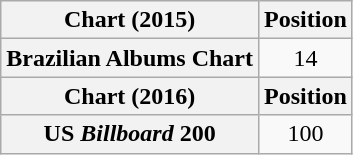<table class="wikitable sortable plainrowheaders" style="text-align:center">
<tr>
<th scope="col">Chart (2015)</th>
<th scope="col">Position</th>
</tr>
<tr>
<th scope="row">Brazilian Albums Chart</th>
<td>14</td>
</tr>
<tr>
<th scope="col">Chart (2016)</th>
<th scope="col">Position</th>
</tr>
<tr>
<th scope="row">US <em>Billboard</em> 200</th>
<td>100</td>
</tr>
</table>
